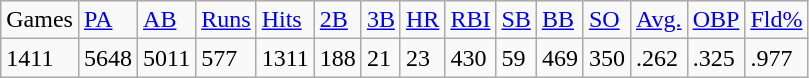<table class="wikitable">
<tr>
<td>Games</td>
<td><a href='#'>PA</a></td>
<td><a href='#'>AB</a></td>
<td><a href='#'>Runs</a></td>
<td><a href='#'>Hits</a></td>
<td><a href='#'>2B</a></td>
<td><a href='#'>3B</a></td>
<td><a href='#'>HR</a></td>
<td><a href='#'>RBI</a></td>
<td><a href='#'>SB</a></td>
<td><a href='#'>BB</a></td>
<td><a href='#'>SO</a></td>
<td><a href='#'>Avg.</a></td>
<td><a href='#'>OBP</a></td>
<td><a href='#'>Fld%</a></td>
</tr>
<tr>
<td>1411</td>
<td>5648</td>
<td>5011</td>
<td>577</td>
<td>1311</td>
<td>188</td>
<td>21</td>
<td>23</td>
<td>430</td>
<td>59</td>
<td>469</td>
<td>350</td>
<td>.262</td>
<td>.325</td>
<td>.977</td>
</tr>
</table>
